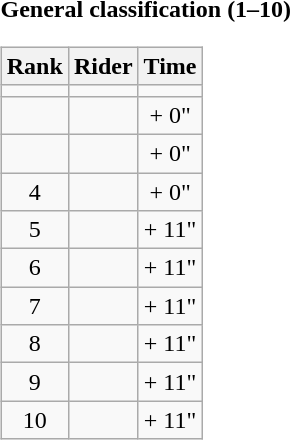<table>
<tr>
<td><strong>General classification (1–10)</strong><br><table class="wikitable">
<tr>
<th scope="col">Rank</th>
<th scope="col">Rider</th>
<th scope="col">Time</th>
</tr>
<tr>
<td style="text-align:center;"></td>
<td></td>
<td style="text-align:center;"></td>
</tr>
<tr>
<td style="text-align:center;"></td>
<td></td>
<td style="text-align:center;">+ 0"</td>
</tr>
<tr>
<td style="text-align:center;"></td>
<td></td>
<td style="text-align:center;">+ 0"</td>
</tr>
<tr>
<td style="text-align:center;">4</td>
<td></td>
<td style="text-align:center;">+ 0"</td>
</tr>
<tr>
<td style="text-align:center;">5</td>
<td></td>
<td style="text-align:center;">+ 11"</td>
</tr>
<tr>
<td style="text-align:center;">6</td>
<td></td>
<td style="text-align:center;">+ 11"</td>
</tr>
<tr>
<td style="text-align:center;">7</td>
<td></td>
<td style="text-align:center;">+ 11"</td>
</tr>
<tr>
<td style="text-align:center;">8</td>
<td></td>
<td style="text-align:center;">+ 11"</td>
</tr>
<tr>
<td style="text-align:center;">9</td>
<td></td>
<td style="text-align:center;">+ 11"</td>
</tr>
<tr>
<td style="text-align:center;">10</td>
<td></td>
<td style="text-align:center;">+ 11"</td>
</tr>
</table>
</td>
</tr>
</table>
